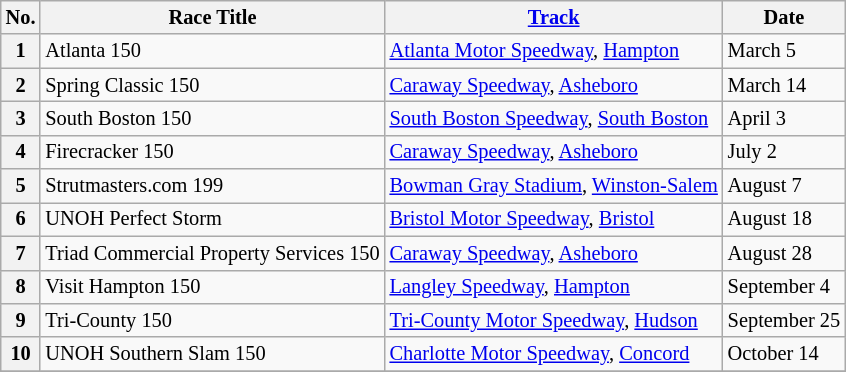<table class="wikitable" style="font-size:85%;">
<tr>
<th>No.</th>
<th>Race Title</th>
<th><a href='#'>Track</a></th>
<th>Date</th>
</tr>
<tr>
<th>1</th>
<td>Atlanta 150</td>
<td><a href='#'>Atlanta Motor Speedway</a>, <a href='#'>Hampton</a></td>
<td>March 5</td>
</tr>
<tr>
<th>2</th>
<td>Spring Classic 150</td>
<td><a href='#'>Caraway Speedway</a>, <a href='#'>Asheboro</a></td>
<td>March 14</td>
</tr>
<tr>
<th>3</th>
<td>South Boston 150</td>
<td><a href='#'>South Boston Speedway</a>, <a href='#'>South Boston</a></td>
<td>April 3</td>
</tr>
<tr>
<th>4</th>
<td>Firecracker 150</td>
<td><a href='#'>Caraway Speedway</a>, <a href='#'>Asheboro</a></td>
<td>July 2</td>
</tr>
<tr>
<th>5</th>
<td>Strutmasters.com 199</td>
<td><a href='#'>Bowman Gray Stadium</a>, <a href='#'>Winston-Salem</a></td>
<td>August 7</td>
</tr>
<tr>
<th>6</th>
<td>UNOH Perfect Storm</td>
<td><a href='#'>Bristol Motor Speedway</a>, <a href='#'>Bristol</a></td>
<td>August 18</td>
</tr>
<tr>
<th>7</th>
<td>Triad Commercial Property Services 150</td>
<td><a href='#'>Caraway Speedway</a>, <a href='#'>Asheboro</a></td>
<td>August 28</td>
</tr>
<tr>
<th>8</th>
<td>Visit Hampton 150</td>
<td><a href='#'>Langley Speedway</a>, <a href='#'>Hampton</a></td>
<td>September 4</td>
</tr>
<tr>
<th>9</th>
<td>Tri-County 150</td>
<td><a href='#'>Tri-County Motor Speedway</a>, <a href='#'>Hudson</a></td>
<td>September 25</td>
</tr>
<tr>
<th>10</th>
<td>UNOH Southern Slam 150</td>
<td><a href='#'>Charlotte Motor Speedway</a>, <a href='#'>Concord</a></td>
<td>October 14</td>
</tr>
<tr>
</tr>
</table>
